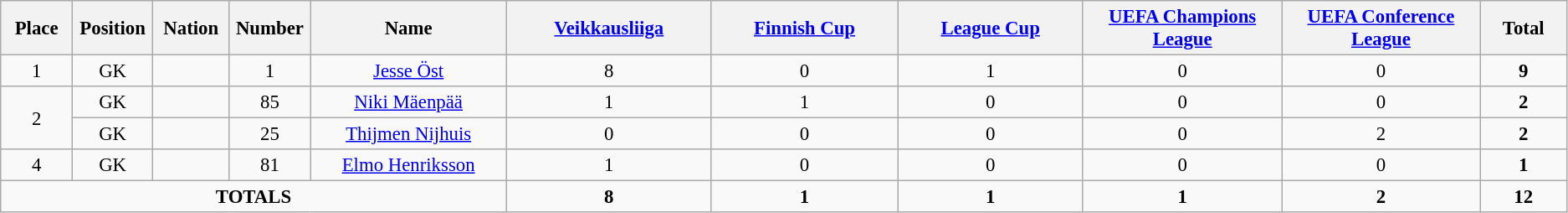<table class="wikitable" style="font-size: 95%; text-align: center;">
<tr>
<th width=60>Place</th>
<th width=60>Position</th>
<th width=60>Nation</th>
<th width=60>Number</th>
<th width=200>Name</th>
<th width=200><a href='#'>Veikkausliiga</a></th>
<th width=200><a href='#'>Finnish Cup</a></th>
<th width=200><a href='#'>League Cup</a></th>
<th width=200><a href='#'>UEFA Champions League</a></th>
<th width=200><a href='#'>UEFA Conference League</a></th>
<th width=80><strong>Total</strong></th>
</tr>
<tr>
<td>1</td>
<td>GK</td>
<td></td>
<td>1</td>
<td><a href='#'>Jesse Öst</a></td>
<td>8</td>
<td>0</td>
<td>1</td>
<td>0</td>
<td>0</td>
<td><strong>9</strong></td>
</tr>
<tr>
<td rowspan="2">2</td>
<td>GK</td>
<td></td>
<td>85</td>
<td><a href='#'>Niki Mäenpää</a></td>
<td>1</td>
<td>1</td>
<td>0</td>
<td>0</td>
<td>0</td>
<td><strong>2</strong></td>
</tr>
<tr>
<td>GK</td>
<td></td>
<td>25</td>
<td><a href='#'>Thijmen Nijhuis</a></td>
<td>0</td>
<td>0</td>
<td>0</td>
<td>0</td>
<td>2</td>
<td><strong>2</strong></td>
</tr>
<tr>
<td>4</td>
<td>GK</td>
<td></td>
<td>81</td>
<td><a href='#'>Elmo Henriksson</a></td>
<td>1</td>
<td>0</td>
<td>0</td>
<td>0</td>
<td>0</td>
<td><strong>1</strong></td>
</tr>
<tr>
<td colspan="5"><strong>TOTALS</strong></td>
<td><strong>8</strong></td>
<td><strong>1</strong></td>
<td><strong>1</strong></td>
<td><strong>1</strong></td>
<td><strong>2</strong></td>
<td><strong>12</strong></td>
</tr>
</table>
